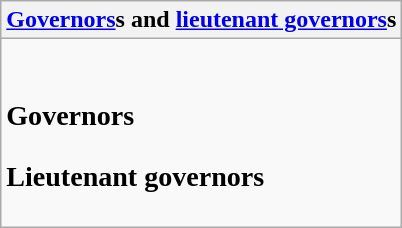<table class="wikitable collapsible collapsed">
<tr>
<th><a href='#'>Governors</a>s and <a href='#'>lieutenant governors</a>s</th>
</tr>
<tr>
<td><br><h3>Governors</h3>
<h3>Lieutenant governors</h3>
</td>
</tr>
</table>
